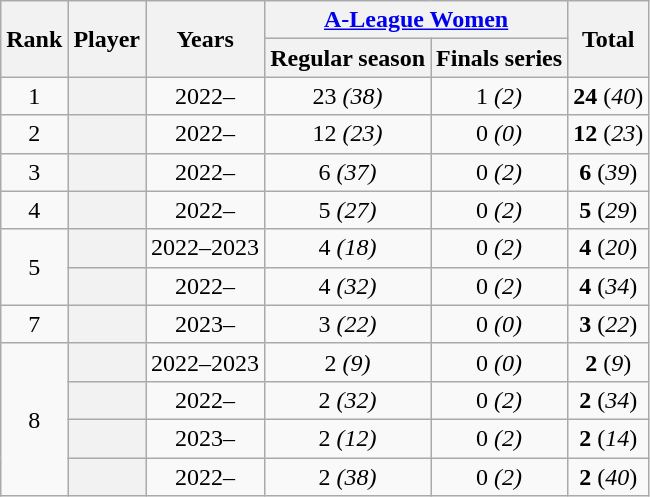<table class="sortable wikitable plainrowheaders"  style="text-align: center;">
<tr>
<th rowspan="2" scope="col">Rank</th>
<th rowspan="2" scope="col">Player</th>
<th rowspan="2" scope="col">Years</th>
<th colspan="2" scope="col"><a href='#'>A-League Women</a></th>
<th rowspan="2" scope="col">Total</th>
</tr>
<tr>
<th scope="col">Regular season</th>
<th scope="col">Finals series</th>
</tr>
<tr>
<td>1</td>
<th scope="row"> <strong></strong></th>
<td>2022–</td>
<td>23 <em>(38)</em></td>
<td>1 <em>(2)</em></td>
<td><strong>24</strong> (<em>40</em>)</td>
</tr>
<tr>
<td>2</td>
<th scope="row"> <strong></strong></th>
<td>2022–</td>
<td>12 <em>(23)</em></td>
<td>0 <em>(0)</em></td>
<td><strong>12</strong> (<em>23</em>)</td>
</tr>
<tr>
<td>3</td>
<th scope="row"> <strong></strong></th>
<td>2022–</td>
<td>6 <em>(37)</em></td>
<td>0 <em>(2)</em></td>
<td><strong>6</strong> (<em>39</em>)</td>
</tr>
<tr>
<td>4</td>
<th scope="row"> <strong></strong></th>
<td>2022–</td>
<td>5 <em>(27)</em></td>
<td>0 <em>(2)</em></td>
<td><strong>5</strong> (<em>29</em>)</td>
</tr>
<tr>
<td rowspan="2">5</td>
<th scope="row"> </th>
<td>2022–2023</td>
<td>4 <em>(18)</em></td>
<td>0 <em>(2)</em></td>
<td><strong>4</strong> (<em>20</em>)</td>
</tr>
<tr>
<th scope="row"> <strong></strong></th>
<td>2022–</td>
<td>4 <em>(32)</em></td>
<td>0 <em>(2)</em></td>
<td><strong>4</strong> (<em>34</em>)</td>
</tr>
<tr>
<td>7</td>
<th scope="row"> <strong></strong></th>
<td>2023–</td>
<td>3 <em>(22)</em></td>
<td>0 <em>(0)</em></td>
<td><strong>3</strong> (<em>22</em>)</td>
</tr>
<tr>
<td rowspan="4">8</td>
<th scope="row"> </th>
<td>2022–2023</td>
<td>2 <em>(9)</em></td>
<td>0 <em>(0)</em></td>
<td><strong>2</strong> (<em>9</em>)</td>
</tr>
<tr>
<th scope="row"> <strong></strong></th>
<td>2022–</td>
<td>2 <em>(32)</em></td>
<td>0 <em>(2)</em></td>
<td><strong>2</strong> (<em>34</em>)</td>
</tr>
<tr>
<th scope="row"> <strong></strong></th>
<td>2023–</td>
<td>2 <em>(12)</em></td>
<td>0 <em>(2)</em></td>
<td><strong>2</strong> (<em>14</em>)</td>
</tr>
<tr>
<th scope="row"> <strong></strong></th>
<td>2022–</td>
<td>2 <em>(38)</em></td>
<td>0 <em>(2)</em></td>
<td><strong>2</strong> (<em>40</em>)</td>
</tr>
</table>
